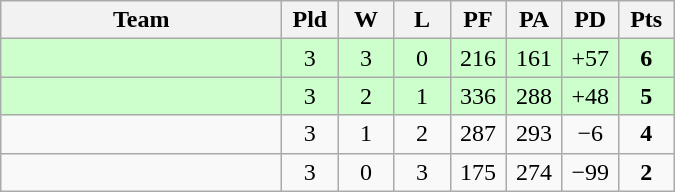<table class=wikitable style="text-align:center">
<tr>
<th width=180>Team</th>
<th width=30>Pld</th>
<th width=30>W</th>
<th width=30>L</th>
<th width=30>PF</th>
<th width=30>PA</th>
<th width=30>PD</th>
<th width=30>Pts</th>
</tr>
<tr bgcolor="#ccffcc">
<td align="left"></td>
<td>3</td>
<td>3</td>
<td>0</td>
<td>216</td>
<td>161</td>
<td>+57</td>
<td><strong>6</strong></td>
</tr>
<tr bgcolor="#ccffcc">
<td align="left"></td>
<td>3</td>
<td>2</td>
<td>1</td>
<td>336</td>
<td>288</td>
<td>+48</td>
<td><strong>5</strong></td>
</tr>
<tr>
<td align="left"></td>
<td>3</td>
<td>1</td>
<td>2</td>
<td>287</td>
<td>293</td>
<td>−6</td>
<td><strong>4</strong></td>
</tr>
<tr>
<td align="left"></td>
<td>3</td>
<td>0</td>
<td>3</td>
<td>175</td>
<td>274</td>
<td>−99</td>
<td><strong>2</strong></td>
</tr>
</table>
